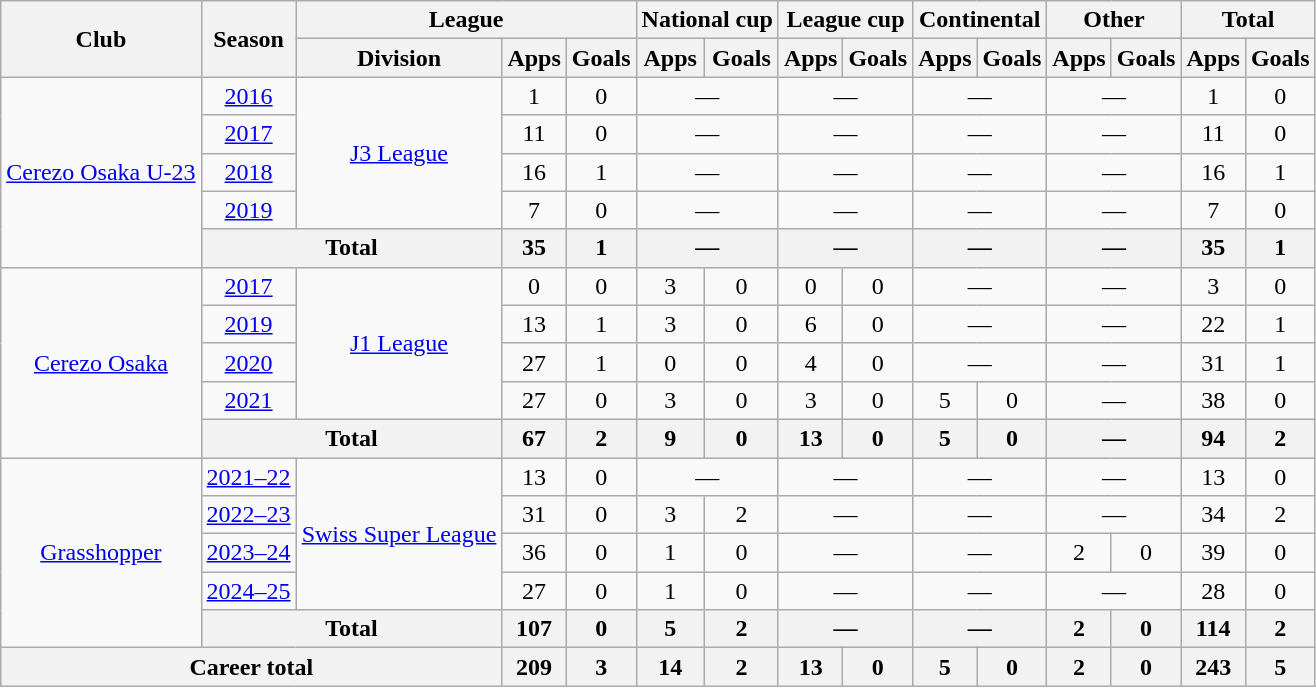<table class="wikitable" style="text-align:center">
<tr>
<th rowspan="2">Club</th>
<th rowspan="2">Season</th>
<th colspan="3">League</th>
<th colspan="2">National cup</th>
<th colspan="2">League cup</th>
<th colspan="2">Continental</th>
<th colspan="2">Other</th>
<th colspan="2">Total</th>
</tr>
<tr>
<th>Division</th>
<th>Apps</th>
<th>Goals</th>
<th>Apps</th>
<th>Goals</th>
<th>Apps</th>
<th>Goals</th>
<th>Apps</th>
<th>Goals</th>
<th>Apps</th>
<th>Goals</th>
<th>Apps</th>
<th>Goals</th>
</tr>
<tr>
<td rowspan="5"><a href='#'>Cerezo Osaka U-23</a></td>
<td><a href='#'>2016</a></td>
<td rowspan="4"><a href='#'>J3 League</a></td>
<td>1</td>
<td>0</td>
<td colspan="2">—</td>
<td colspan="2">—</td>
<td colspan="2">—</td>
<td colspan="2">—</td>
<td>1</td>
<td>0</td>
</tr>
<tr>
<td><a href='#'>2017</a></td>
<td>11</td>
<td>0</td>
<td colspan="2">—</td>
<td colspan="2">—</td>
<td colspan="2">—</td>
<td colspan="2">—</td>
<td>11</td>
<td>0</td>
</tr>
<tr>
<td><a href='#'>2018</a></td>
<td>16</td>
<td>1</td>
<td colspan="2">—</td>
<td colspan="2">—</td>
<td colspan="2">—</td>
<td colspan="2">—</td>
<td>16</td>
<td>1</td>
</tr>
<tr>
<td><a href='#'>2019</a></td>
<td>7</td>
<td>0</td>
<td colspan="2">—</td>
<td colspan="2">—</td>
<td colspan="2">—</td>
<td colspan="2">—</td>
<td>7</td>
<td>0</td>
</tr>
<tr>
<th colspan="2">Total</th>
<th>35</th>
<th>1</th>
<th colspan="2">—</th>
<th colspan="2">—</th>
<th colspan="2">—</th>
<th colspan="2">—</th>
<th>35</th>
<th>1</th>
</tr>
<tr>
<td rowspan="5"><a href='#'>Cerezo Osaka</a></td>
<td><a href='#'>2017</a></td>
<td rowspan="4"><a href='#'>J1 League</a></td>
<td>0</td>
<td>0</td>
<td>3</td>
<td>0</td>
<td>0</td>
<td>0</td>
<td colspan="2">—</td>
<td colspan="2">—</td>
<td>3</td>
<td>0</td>
</tr>
<tr>
<td><a href='#'>2019</a></td>
<td>13</td>
<td>1</td>
<td>3</td>
<td>0</td>
<td>6</td>
<td>0</td>
<td colspan="2">—</td>
<td colspan="2">—</td>
<td>22</td>
<td>1</td>
</tr>
<tr>
<td><a href='#'>2020</a></td>
<td>27</td>
<td>1</td>
<td>0</td>
<td>0</td>
<td>4</td>
<td>0</td>
<td colspan="2">—</td>
<td colspan="2">—</td>
<td>31</td>
<td>1</td>
</tr>
<tr>
<td><a href='#'>2021</a></td>
<td>27</td>
<td>0</td>
<td>3</td>
<td>0</td>
<td>3</td>
<td>0</td>
<td>5</td>
<td>0</td>
<td colspan="2">—</td>
<td>38</td>
<td>0</td>
</tr>
<tr>
<th colspan="2">Total</th>
<th>67</th>
<th>2</th>
<th>9</th>
<th>0</th>
<th>13</th>
<th>0</th>
<th>5</th>
<th>0</th>
<th colspan="2">—</th>
<th>94</th>
<th>2</th>
</tr>
<tr>
<td rowspan="5"><a href='#'>Grasshopper</a></td>
<td><a href='#'>2021–22</a></td>
<td rowspan="4"><a href='#'>Swiss Super League</a></td>
<td>13</td>
<td>0</td>
<td colspan="2">—</td>
<td colspan="2">—</td>
<td colspan="2">—</td>
<td colspan="2">—</td>
<td>13</td>
<td>0</td>
</tr>
<tr>
<td><a href='#'>2022–23</a></td>
<td>31</td>
<td>0</td>
<td>3</td>
<td>2</td>
<td colspan="2">—</td>
<td colspan="2">—</td>
<td colspan="2">—</td>
<td>34</td>
<td>2</td>
</tr>
<tr>
<td><a href='#'>2023–24</a></td>
<td>36</td>
<td>0</td>
<td>1</td>
<td>0</td>
<td colspan="2">—</td>
<td colspan="2">—</td>
<td>2</td>
<td>0</td>
<td>39</td>
<td>0</td>
</tr>
<tr>
<td><a href='#'>2024–25</a></td>
<td>27</td>
<td>0</td>
<td>1</td>
<td>0</td>
<td colspan="2">—</td>
<td colspan="2">—</td>
<td colspan="2">—</td>
<td>28</td>
<td>0</td>
</tr>
<tr>
<th colspan="2">Total</th>
<th>107</th>
<th>0</th>
<th>5</th>
<th>2</th>
<th colspan="2">—</th>
<th colspan="2">—</th>
<th>2</th>
<th>0</th>
<th>114</th>
<th>2</th>
</tr>
<tr>
<th colspan="3">Career total</th>
<th>209</th>
<th>3</th>
<th>14</th>
<th>2</th>
<th>13</th>
<th>0</th>
<th>5</th>
<th>0</th>
<th>2</th>
<th>0</th>
<th>243</th>
<th>5</th>
</tr>
</table>
